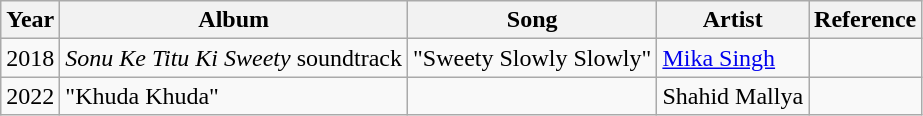<table class="wikitable sortable plainrowheaders">
<tr>
<th scope="col">Year</th>
<th scope="col">Album</th>
<th>Song</th>
<th scope="col">Artist</th>
<th scope="col">Reference</th>
</tr>
<tr>
<td>2018</td>
<td><em>Sonu Ke Titu Ki Sweety</em> soundtrack</td>
<td>"Sweety Slowly Slowly"</td>
<td><a href='#'>Mika Singh</a></td>
<td></td>
</tr>
<tr>
<td>2022</td>
<td>"Khuda Khuda"</td>
<td></td>
<td>Shahid Mallya</td>
<td></td>
</tr>
</table>
